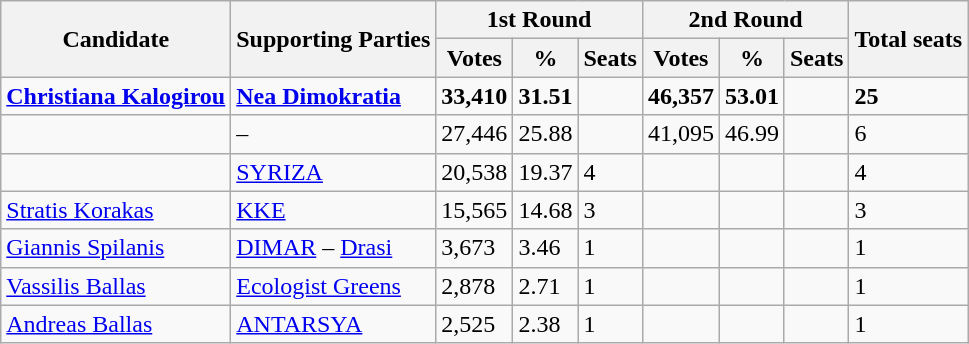<table class=wikitable>
<tr>
<th rowspan=2>Candidate</th>
<th rowspan=2>Supporting Parties</th>
<th colspan=3>1st Round</th>
<th colspan=3>2nd Round</th>
<th rowspan=2>Total seats</th>
</tr>
<tr>
<th>Votes</th>
<th>%</th>
<th>Seats</th>
<th>Votes</th>
<th>%</th>
<th>Seats</th>
</tr>
<tr style="font-weight: bold">
<td><a href='#'>Christiana Kalogirou</a></td>
<td><a href='#'>Nea Dimokratia</a></td>
<td>33,410</td>
<td>31.51</td>
<td></td>
<td>46,357</td>
<td>53.01</td>
<td></td>
<td>25</td>
</tr>
<tr>
<td></td>
<td>–</td>
<td>27,446</td>
<td>25.88</td>
<td></td>
<td>41,095</td>
<td>46.99</td>
<td></td>
<td>6</td>
</tr>
<tr>
<td></td>
<td><a href='#'>SYRIZA</a></td>
<td>20,538</td>
<td>19.37</td>
<td>4</td>
<td></td>
<td></td>
<td></td>
<td>4</td>
</tr>
<tr>
<td><a href='#'>Stratis Korakas</a></td>
<td><a href='#'>KKE</a></td>
<td>15,565</td>
<td>14.68</td>
<td>3</td>
<td></td>
<td></td>
<td></td>
<td>3</td>
</tr>
<tr>
<td><a href='#'>Giannis Spilanis</a></td>
<td><a href='#'>DIMAR</a> – <a href='#'>Drasi</a></td>
<td>3,673</td>
<td>3.46</td>
<td>1</td>
<td></td>
<td></td>
<td></td>
<td>1</td>
</tr>
<tr>
<td><a href='#'>Vassilis Ballas</a></td>
<td><a href='#'>Ecologist Greens</a></td>
<td>2,878</td>
<td>2.71</td>
<td>1</td>
<td></td>
<td></td>
<td></td>
<td>1</td>
</tr>
<tr>
<td><a href='#'>Andreas Ballas</a></td>
<td><a href='#'>ANTARSYA</a></td>
<td>2,525</td>
<td>2.38</td>
<td>1</td>
<td></td>
<td></td>
<td></td>
<td>1</td>
</tr>
</table>
